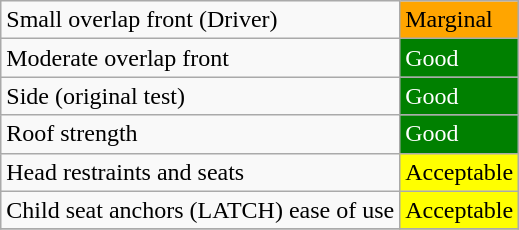<table class="wikitable">
<tr>
<td>Small overlap front (Driver)</td>
<td style="background: orange">Marginal</td>
</tr>
<tr>
<td>Moderate overlap front</td>
<td style="color:white;background: green">Good</td>
</tr>
<tr>
<td>Side (original test)</td>
<td style="color:white;background: green">Good</td>
</tr>
<tr>
<td>Roof strength</td>
<td style="color:white;background: green">Good</td>
</tr>
<tr>
<td>Head restraints and seats</td>
<td style="background: yellow">Acceptable</td>
</tr>
<tr>
<td>Child seat anchors (LATCH) ease of use</td>
<td style="background: yellow">Acceptable</td>
</tr>
<tr>
</tr>
</table>
